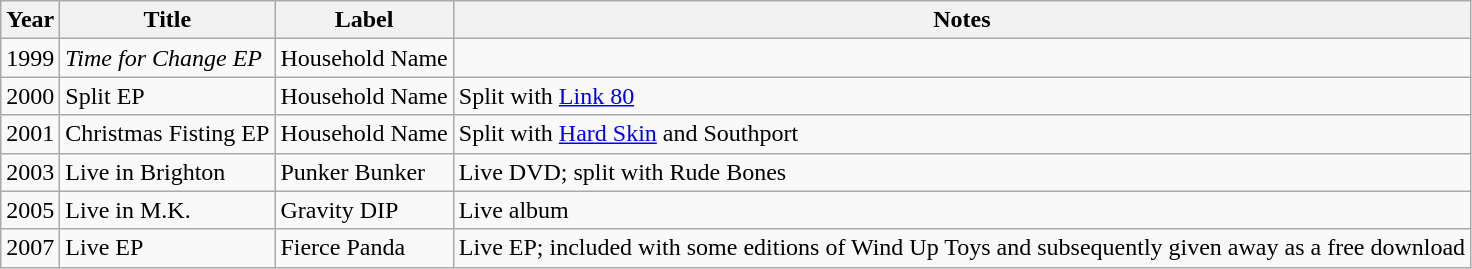<table class="wikitable">
<tr>
<th>Year</th>
<th>Title</th>
<th>Label</th>
<th>Notes</th>
</tr>
<tr>
<td>1999</td>
<td><em>Time for Change EP</em></td>
<td>Household Name</td>
<td></td>
</tr>
<tr>
<td>2000</td>
<td>Split EP</td>
<td>Household Name</td>
<td>Split with <a href='#'>Link 80</a></td>
</tr>
<tr>
<td>2001</td>
<td>Christmas Fisting EP</td>
<td>Household Name</td>
<td>Split with <a href='#'>Hard Skin</a> and Southport</td>
</tr>
<tr>
<td>2003</td>
<td>Live in Brighton</td>
<td>Punker Bunker</td>
<td>Live DVD; split with Rude Bones</td>
</tr>
<tr>
<td>2005</td>
<td>Live in M.K.</td>
<td>Gravity DIP</td>
<td>Live album</td>
</tr>
<tr>
<td>2007</td>
<td>Live EP</td>
<td>Fierce Panda</td>
<td>Live EP; included with some editions of Wind Up Toys and subsequently given away as a free download</td>
</tr>
</table>
